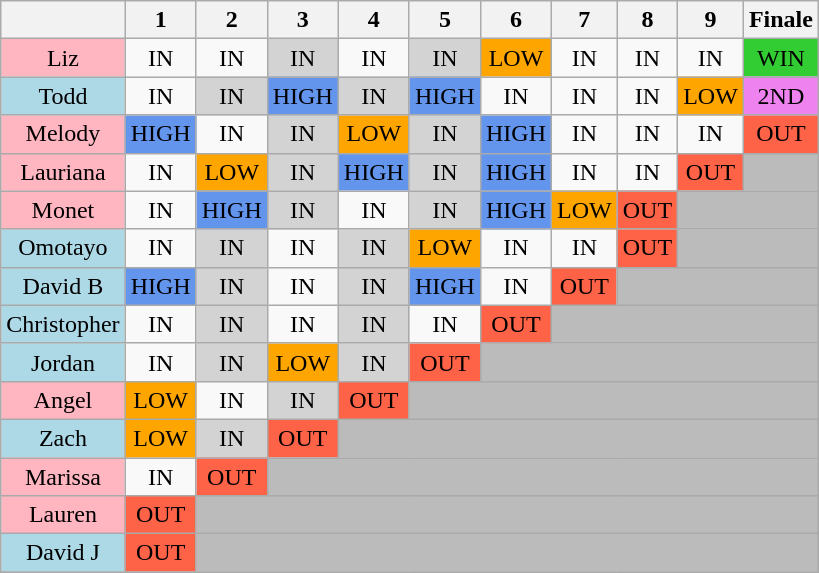<table class="wikitable" border="1" style="text-align:center">
<tr>
<th></th>
<th>1</th>
<th>2</th>
<th>3</th>
<th>4</th>
<th>5</th>
<th>6</th>
<th>7</th>
<th>8</th>
<th>9</th>
<th>Finale</th>
</tr>
<tr>
<td bgcolor="lightpink">Liz</td>
<td>IN</td>
<td>IN</td>
<td style="background:lightgrey;">IN</td>
<td>IN</td>
<td style="background:lightgrey;">IN</td>
<td style="background:orange;">LOW</td>
<td>IN</td>
<td>IN</td>
<td>IN</td>
<td style="background:limegreen;">WIN</td>
</tr>
<tr>
<td bgcolor="lightblue">Todd</td>
<td>IN</td>
<td style="background:lightgrey;">IN</td>
<td style="background:cornflowerblue;">HIGH</td>
<td style="background:lightgrey;">IN</td>
<td IN style="background:cornflowerblue;">HIGH</td>
<td>IN</td>
<td>IN</td>
<td>IN</td>
<td style="background:orange;">LOW</td>
<td style="background:violet;">2ND</td>
</tr>
<tr>
<td bgcolor="lightpink">Melody</td>
<td style="background:cornflowerblue;">HIGH</td>
<td>IN</td>
<td style="background:lightgrey;">IN</td>
<td style="background:orange;">LOW</td>
<td style="background:lightgrey;">IN</td>
<td style="background:cornflowerblue;">HIGH</td>
<td>IN</td>
<td>IN</td>
<td>IN</td>
<td style="background:tomato;">OUT</td>
</tr>
<tr>
<td bgcolor="lightpink">Lauriana</td>
<td>IN</td>
<td style="background:orange;">LOW</td>
<td style="background:lightgrey;">IN</td>
<td style="background:cornflowerblue;">HIGH</td>
<td style="background:lightgrey;">IN</td>
<td style="background:cornflowerblue;">HIGH</td>
<td>IN</td>
<td>IN</td>
<td style="background:tomato;">OUT</td>
<td style="background:#bbb;" colspan="1"></td>
</tr>
<tr>
<td bgcolor="lightpink">Monet</td>
<td>IN</td>
<td style="background:cornflowerblue;">HIGH</td>
<td style="background:lightgrey;">IN</td>
<td>IN</td>
<td style="background:lightgrey;">IN</td>
<td style="background:cornflowerblue;">HIGH</td>
<td style="background:orange;">LOW</td>
<td style="background:tomato;">OUT</td>
<td style="background:#bbb;" colspan="2"></td>
</tr>
<tr>
<td bgcolor="lightblue">Omotayo</td>
<td>IN</td>
<td style="background:lightgrey;">IN</td>
<td>IN</td>
<td style="background:lightgrey;">IN</td>
<td style="background:orange;">LOW</td>
<td>IN</td>
<td>IN</td>
<td style="background:tomato;">OUT</td>
<td style="background:#bbb;" colspan="2"></td>
</tr>
<tr>
<td bgcolor="lightblue">David B</td>
<td style="background:cornflowerblue;">HIGH</td>
<td style="background:lightgrey;">IN</td>
<td>IN</td>
<td style="background:lightgrey;">IN</td>
<td style="background:cornflowerblue;">HIGH</td>
<td>IN</td>
<td style="background:tomato;">OUT</td>
<td style="background:#bbb;" colspan="3"></td>
</tr>
<tr>
<td bgcolor="lightblue">Christopher</td>
<td>IN</td>
<td style="background:lightgrey;">IN</td>
<td>IN</td>
<td style="background:lightgrey;">IN</td>
<td>IN</td>
<td style="background:tomato;">OUT</td>
<td style="background:#bbb;" colspan="4"></td>
</tr>
<tr>
<td bgcolor="lightblue">Jordan</td>
<td>IN</td>
<td style="background:lightgrey;">IN</td>
<td style="background:orange;">LOW</td>
<td style="background:lightgrey;">IN</td>
<td style="background:tomato;">OUT</td>
<td style="background:#bbb;" colspan="5"></td>
</tr>
<tr>
<td bgcolor="lightpink">Angel</td>
<td style="background:orange;">LOW</td>
<td>IN</td>
<td style="background:lightgrey;">IN</td>
<td style="background:tomato;">OUT</td>
<td style="background:#bbb;" colspan="6"></td>
</tr>
<tr>
<td bgcolor="lightblue">Zach</td>
<td style="background:orange;">LOW</td>
<td style="background:lightgrey;">IN</td>
<td style="background:tomato;">OUT</td>
<td style="background:#bbb;" colspan="7"></td>
</tr>
<tr>
<td bgcolor="lightpink">Marissa</td>
<td>IN</td>
<td style="background:tomato;">OUT</td>
<td style="background:#bbb;" colspan="8"></td>
</tr>
<tr>
<td bgcolor="lightpink">Lauren</td>
<td style="background:tomato;">OUT</td>
<td style="background:#bbb;" colspan="9"></td>
</tr>
<tr>
<td bgcolor="lightblue">David J</td>
<td style="background:tomato;">OUT</td>
<td style="background:#bbb;" colspan="9"></td>
</tr>
<tr>
</tr>
</table>
